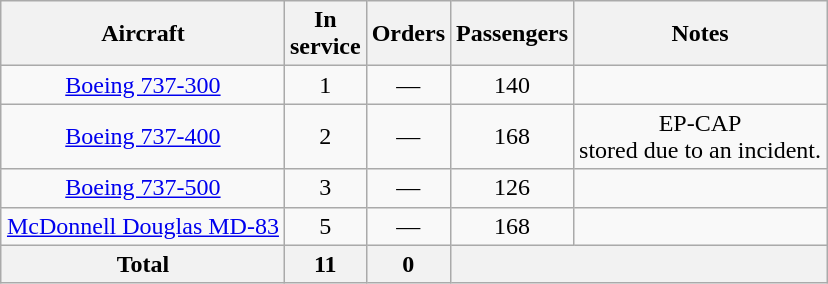<table class="wikitable" style="text-align:center; margin:0.5em auto">
<tr>
<th>Aircraft</th>
<th>In <br>service</th>
<th>Orders</th>
<th>Passengers</th>
<th>Notes</th>
</tr>
<tr>
<td><a href='#'>Boeing 737-300</a></td>
<td>1</td>
<td>—</td>
<td>140</td>
<td></td>
</tr>
<tr>
<td><a href='#'>Boeing 737-400</a></td>
<td>2</td>
<td>—</td>
<td>168</td>
<td>EP-CAP<br>stored
due to an incident.</td>
</tr>
<tr>
<td><a href='#'>Boeing 737-500</a></td>
<td>3</td>
<td>—</td>
<td>126</td>
<td></td>
</tr>
<tr>
<td><a href='#'>McDonnell Douglas MD-83</a></td>
<td>5</td>
<td>—</td>
<td>168</td>
<td></td>
</tr>
<tr>
<th>Total</th>
<th>11</th>
<th>0</th>
<th colspan="2"></th>
</tr>
</table>
